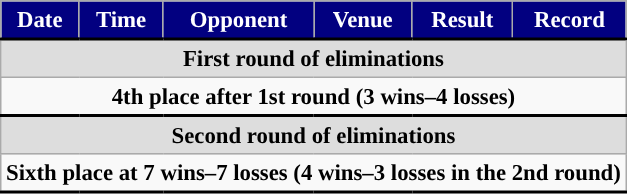<table class="wikitable" style="font-size:95%; align=center; valign=middle;">
<tr>
<th style="color: white; background-color: #020080; border-bottom: 2px solid #000000;">Date</th>
<th style="color: white; background-color: #020080; border-bottom: 2px solid #000000;">Time</th>
<th style="color: white; background-color: #020080; border-bottom: 2px solid #000000;">Opponent</th>
<th style="color: white; background-color: #020080; border-bottom: 2px solid #000000;">Venue</th>
<th style="color: white; background-color: #020080; border-bottom: 2px solid #000000;">Result</th>
<th style="color: white; background-color: #020080; border-bottom: 2px solid #000000;">Record</th>
</tr>
<tr style="background:#dddddd; border-bottom: 1px solid #000000; text-align:center;">
<td colspan="7"><strong>First round of eliminations</strong><br>





</td>
</tr>
<tr style="border-bottom: 2px solid #000000; text-align:center;">
<td colspan="7"><strong>4th place after 1st round (3 wins–4 losses)</strong></td>
</tr>
<tr style="background:#dddddd; border-bottom: 1px solid #000000; text-align:center;">
<td colspan="7"><strong>Second round of eliminations</strong><br>





</td>
</tr>
<tr style="border-bottom: 2px solid #000000; text-align:center;">
<td colspan="7"><strong>Sixth place at 7 wins–7 losses (4 wins–3 losses in the 2nd round)</strong></td>
</tr>
</table>
